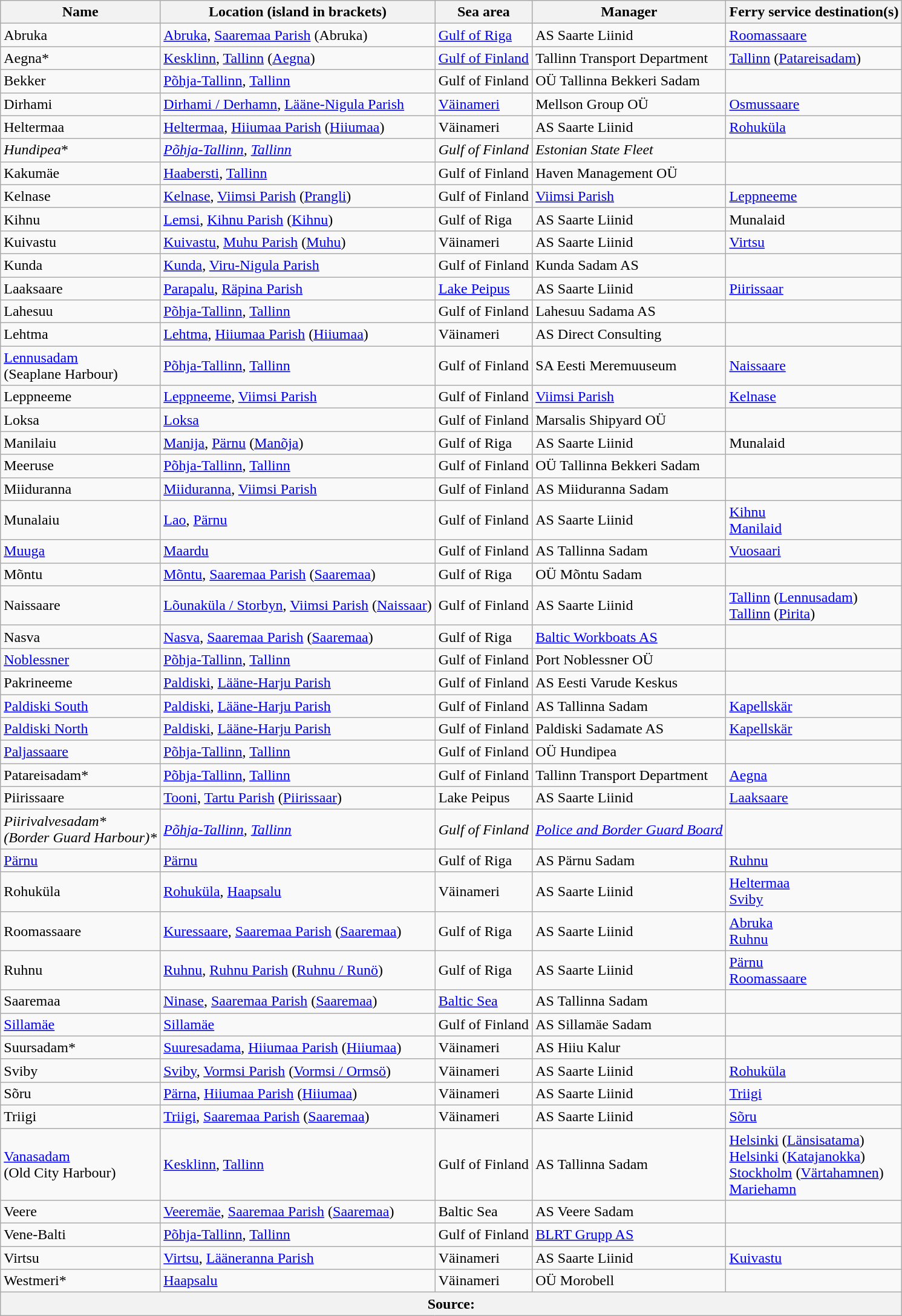<table class="wikitable sortable">
<tr>
<th>Name</th>
<th>Location (island in brackets)</th>
<th>Sea area</th>
<th>Manager</th>
<th>Ferry service destination(s)</th>
</tr>
<tr>
<td>Abruka</td>
<td><a href='#'>Abruka</a>, <a href='#'>Saaremaa Parish</a> (Abruka)</td>
<td><a href='#'>Gulf of Riga</a></td>
<td>AS Saarte Liinid</td>
<td><a href='#'>Roomassaare</a></td>
</tr>
<tr>
<td>Aegna*</td>
<td><a href='#'>Kesklinn</a>, <a href='#'>Tallinn</a> (<a href='#'>Aegna</a>)</td>
<td><a href='#'>Gulf of Finland</a></td>
<td>Tallinn Transport Department</td>
<td><a href='#'>Tallinn</a> (<a href='#'>Patareisadam</a>)</td>
</tr>
<tr>
<td>Bekker</td>
<td><a href='#'>Põhja-Tallinn</a>, <a href='#'>Tallinn</a></td>
<td>Gulf of Finland</td>
<td>OÜ Tallinna Bekkeri Sadam</td>
<td></td>
</tr>
<tr>
<td>Dirhami</td>
<td><a href='#'>Dirhami / Derhamn</a>, <a href='#'>Lääne-Nigula Parish</a></td>
<td><a href='#'>Väinameri</a></td>
<td>Mellson Group OÜ</td>
<td><a href='#'>Osmussaare</a></td>
</tr>
<tr>
<td>Heltermaa</td>
<td><a href='#'>Heltermaa</a>, <a href='#'>Hiiumaa Parish</a> (<a href='#'>Hiiumaa</a>)</td>
<td>Väinameri</td>
<td>AS Saarte Liinid</td>
<td><a href='#'>Rohuküla</a></td>
</tr>
<tr>
<td><em>Hundipea</em>*</td>
<td><em><a href='#'>Põhja-Tallinn</a>, <a href='#'>Tallinn</a></em></td>
<td><em>Gulf of Finland</em></td>
<td><em>Estonian State Fleet</em></td>
<td></td>
</tr>
<tr>
<td>Kakumäe</td>
<td><a href='#'>Haabersti</a>, <a href='#'>Tallinn</a></td>
<td>Gulf of Finland</td>
<td>Haven Management OÜ</td>
<td></td>
</tr>
<tr>
<td>Kelnase</td>
<td><a href='#'>Kelnase</a>, <a href='#'>Viimsi Parish</a> (<a href='#'>Prangli</a>)</td>
<td>Gulf of Finland</td>
<td><a href='#'>Viimsi Parish</a></td>
<td><a href='#'>Leppneeme</a></td>
</tr>
<tr>
<td>Kihnu</td>
<td><a href='#'>Lemsi</a>, <a href='#'>Kihnu Parish</a> (<a href='#'>Kihnu</a>)</td>
<td>Gulf of Riga</td>
<td>AS Saarte Liinid</td>
<td>Munalaid</td>
</tr>
<tr>
<td>Kuivastu</td>
<td><a href='#'>Kuivastu</a>, <a href='#'>Muhu Parish</a> (<a href='#'>Muhu</a>)</td>
<td>Väinameri</td>
<td>AS Saarte Liinid</td>
<td><a href='#'>Virtsu</a></td>
</tr>
<tr>
<td>Kunda</td>
<td><a href='#'>Kunda</a>, <a href='#'>Viru-Nigula Parish</a></td>
<td>Gulf of Finland</td>
<td>Kunda Sadam AS</td>
<td></td>
</tr>
<tr>
<td>Laaksaare</td>
<td><a href='#'>Parapalu</a>, <a href='#'>Räpina Parish</a></td>
<td><a href='#'>Lake Peipus</a></td>
<td>AS Saarte Liinid</td>
<td><a href='#'>Piirissaar</a></td>
</tr>
<tr>
<td>Lahesuu</td>
<td><a href='#'>Põhja-Tallinn</a>, <a href='#'>Tallinn</a></td>
<td>Gulf of Finland</td>
<td>Lahesuu Sadama AS</td>
<td></td>
</tr>
<tr>
<td>Lehtma</td>
<td><a href='#'>Lehtma</a>, <a href='#'>Hiiumaa Parish</a> (<a href='#'>Hiiumaa</a>)</td>
<td>Väinameri</td>
<td>AS Direct Consulting</td>
<td></td>
</tr>
<tr>
<td><a href='#'>Lennusadam</a><br>(Seaplane Harbour)</td>
<td><a href='#'>Põhja-Tallinn</a>, <a href='#'>Tallinn</a></td>
<td>Gulf of Finland</td>
<td>SA Eesti Meremuuseum</td>
<td><a href='#'>Naissaare</a></td>
</tr>
<tr>
<td>Leppneeme</td>
<td><a href='#'>Leppneeme</a>, <a href='#'>Viimsi Parish</a></td>
<td>Gulf of Finland</td>
<td><a href='#'>Viimsi Parish</a></td>
<td><a href='#'>Kelnase</a></td>
</tr>
<tr>
<td>Loksa</td>
<td><a href='#'>Loksa</a></td>
<td>Gulf of Finland</td>
<td>Marsalis Shipyard OÜ</td>
<td></td>
</tr>
<tr>
<td>Manilaiu</td>
<td><a href='#'>Manija</a>, <a href='#'>Pärnu</a> (<a href='#'>Manõja</a>)</td>
<td>Gulf of Riga</td>
<td>AS Saarte Liinid</td>
<td>Munalaid</td>
</tr>
<tr>
<td>Meeruse</td>
<td><a href='#'>Põhja-Tallinn</a>, <a href='#'>Tallinn</a></td>
<td>Gulf of Finland</td>
<td>OÜ Tallinna Bekkeri Sadam</td>
<td></td>
</tr>
<tr>
<td>Miiduranna</td>
<td><a href='#'>Miiduranna</a>, <a href='#'>Viimsi Parish</a></td>
<td>Gulf of Finland</td>
<td>AS Miiduranna Sadam</td>
<td></td>
</tr>
<tr>
<td>Munalaiu</td>
<td><a href='#'>Lao</a>, <a href='#'>Pärnu</a></td>
<td>Gulf of Finland</td>
<td>AS Saarte Liinid</td>
<td><a href='#'>Kihnu</a><br><a href='#'>Manilaid</a></td>
</tr>
<tr>
<td><a href='#'>Muuga</a></td>
<td><a href='#'>Maardu</a></td>
<td>Gulf of Finland</td>
<td>AS Tallinna Sadam</td>
<td><a href='#'>Vuosaari</a></td>
</tr>
<tr>
<td>Mõntu</td>
<td><a href='#'>Mõntu</a>, <a href='#'>Saaremaa Parish</a> (<a href='#'>Saaremaa</a>)</td>
<td>Gulf of Riga</td>
<td>OÜ Mõntu Sadam</td>
<td></td>
</tr>
<tr>
<td>Naissaare</td>
<td><a href='#'>Lõunaküla / Storbyn</a>, <a href='#'>Viimsi Parish</a> (<a href='#'>Naissaar</a>)</td>
<td>Gulf of Finland</td>
<td>AS Saarte Liinid</td>
<td><a href='#'>Tallinn</a> (<a href='#'>Lennusadam</a>)<br><a href='#'>Tallinn</a> (<a href='#'>Pirita</a>)</td>
</tr>
<tr>
<td>Nasva</td>
<td><a href='#'>Nasva</a>, <a href='#'>Saaremaa Parish</a> (<a href='#'>Saaremaa</a>)</td>
<td>Gulf of Riga</td>
<td><a href='#'>Baltic Workboats AS</a></td>
<td></td>
</tr>
<tr>
<td><a href='#'>Noblessner</a></td>
<td><a href='#'>Põhja-Tallinn</a>, <a href='#'>Tallinn</a></td>
<td>Gulf of Finland</td>
<td>Port Noblessner OÜ</td>
<td></td>
</tr>
<tr>
<td>Pakrineeme</td>
<td><a href='#'>Paldiski</a>, <a href='#'>Lääne-Harju Parish</a></td>
<td>Gulf of Finland</td>
<td>AS Eesti Varude Keskus</td>
<td></td>
</tr>
<tr>
<td><a href='#'>Paldiski South</a></td>
<td><a href='#'>Paldiski</a>, <a href='#'>Lääne-Harju Parish</a></td>
<td>Gulf of Finland</td>
<td>AS Tallinna Sadam</td>
<td><a href='#'>Kapellskär</a></td>
</tr>
<tr>
<td><a href='#'>Paldiski North</a></td>
<td><a href='#'>Paldiski</a>, <a href='#'>Lääne-Harju Parish</a></td>
<td>Gulf of Finland</td>
<td>Paldiski Sadamate AS</td>
<td><a href='#'>Kapellskär</a></td>
</tr>
<tr>
<td><a href='#'>Paljassaare</a></td>
<td><a href='#'>Põhja-Tallinn</a>, <a href='#'>Tallinn</a></td>
<td>Gulf of Finland</td>
<td>OÜ Hundipea</td>
<td></td>
</tr>
<tr>
<td>Patareisadam*</td>
<td><a href='#'>Põhja-Tallinn</a>, <a href='#'>Tallinn</a></td>
<td>Gulf of Finland</td>
<td>Tallinn Transport Department</td>
<td><a href='#'>Aegna</a></td>
</tr>
<tr>
<td>Piirissaare</td>
<td><a href='#'>Tooni</a>, <a href='#'>Tartu Parish</a> (<a href='#'>Piirissaar</a>)</td>
<td>Lake Peipus</td>
<td>AS Saarte Liinid</td>
<td><a href='#'>Laaksaare</a></td>
</tr>
<tr>
<td><em>Piirivalvesadam*<br>(Border Guard Harbour)*</em></td>
<td><em><a href='#'>Põhja-Tallinn</a>, <a href='#'>Tallinn</a></em></td>
<td><em>Gulf of Finland</em></td>
<td style="white-space: nowrap;"><em><a href='#'>Police and Border Guard Board</a></em></td>
<td></td>
</tr>
<tr>
<td><a href='#'>Pärnu</a></td>
<td><a href='#'>Pärnu</a></td>
<td>Gulf of Riga</td>
<td>AS Pärnu Sadam</td>
<td><a href='#'>Ruhnu</a></td>
</tr>
<tr>
<td>Rohuküla</td>
<td><a href='#'>Rohuküla</a>, <a href='#'>Haapsalu</a></td>
<td>Väinameri</td>
<td>AS Saarte Liinid</td>
<td><a href='#'>Heltermaa</a><br><a href='#'>Sviby</a></td>
</tr>
<tr>
<td>Roomassaare</td>
<td style="white-space: nowrap;"><a href='#'>Kuressaare</a>, <a href='#'>Saaremaa Parish</a> (<a href='#'>Saaremaa</a>)</td>
<td>Gulf of Riga</td>
<td>AS Saarte Liinid</td>
<td><a href='#'>Abruka</a><br><a href='#'>Ruhnu</a></td>
</tr>
<tr>
<td>Ruhnu</td>
<td><a href='#'>Ruhnu</a>, <a href='#'>Ruhnu Parish</a> (<a href='#'>Ruhnu / Runö</a>)</td>
<td>Gulf of Riga</td>
<td>AS Saarte Liinid</td>
<td><a href='#'>Pärnu</a><br><a href='#'>Roomassaare</a></td>
</tr>
<tr>
<td>Saaremaa</td>
<td><a href='#'>Ninase</a>, <a href='#'>Saaremaa Parish</a> (<a href='#'>Saaremaa</a>)</td>
<td><a href='#'>Baltic Sea</a></td>
<td>AS Tallinna Sadam</td>
<td></td>
</tr>
<tr>
<td><a href='#'>Sillamäe</a></td>
<td><a href='#'>Sillamäe</a></td>
<td style="white-space: nowrap;">Gulf of Finland</td>
<td>AS Sillamäe Sadam</td>
<td></td>
</tr>
<tr>
<td>Suursadam*</td>
<td><a href='#'>Suuresadama</a>, <a href='#'>Hiiumaa Parish</a> (<a href='#'>Hiiumaa</a>)</td>
<td>Väinameri</td>
<td>AS Hiiu Kalur</td>
<td></td>
</tr>
<tr>
<td>Sviby</td>
<td><a href='#'>Sviby</a>, <a href='#'>Vormsi Parish</a> (<a href='#'>Vormsi / Ormsö</a>)</td>
<td>Väinameri</td>
<td>AS Saarte Liinid</td>
<td><a href='#'>Rohuküla</a></td>
</tr>
<tr>
<td>Sõru</td>
<td><a href='#'>Pärna</a>, <a href='#'>Hiiumaa Parish</a> (<a href='#'>Hiiumaa</a>)</td>
<td>Väinameri</td>
<td>AS Saarte Liinid</td>
<td><a href='#'>Triigi</a></td>
</tr>
<tr>
<td>Triigi</td>
<td><a href='#'>Triigi</a>, <a href='#'>Saaremaa Parish</a> (<a href='#'>Saaremaa</a>)</td>
<td>Väinameri</td>
<td>AS Saarte Liinid</td>
<td><a href='#'>Sõru</a></td>
</tr>
<tr>
<td><a href='#'>Vanasadam</a><br>(Old City Harbour)</td>
<td><a href='#'>Kesklinn</a>, <a href='#'>Tallinn</a></td>
<td>Gulf of Finland</td>
<td>AS Tallinna Sadam</td>
<td><a href='#'>Helsinki</a> (<a href='#'>Länsisatama</a>)<br><a href='#'>Helsinki</a> (<a href='#'>Katajanokka</a>)<br><a href='#'>Stockholm</a> (<a href='#'>Värtahamnen</a>)<br><a href='#'>Mariehamn</a></td>
</tr>
<tr>
<td>Veere</td>
<td><a href='#'>Veeremäe</a>, <a href='#'>Saaremaa Parish</a> (<a href='#'>Saaremaa</a>)</td>
<td>Baltic Sea</td>
<td>AS Veere Sadam</td>
<td></td>
</tr>
<tr>
<td>Vene-Balti</td>
<td><a href='#'>Põhja-Tallinn</a>, <a href='#'>Tallinn</a></td>
<td>Gulf of Finland</td>
<td><a href='#'>BLRT Grupp AS</a></td>
<td></td>
</tr>
<tr>
<td>Virtsu</td>
<td><a href='#'>Virtsu</a>, <a href='#'>Lääneranna Parish</a></td>
<td>Väinameri</td>
<td>AS Saarte Liinid</td>
<td><a href='#'>Kuivastu</a></td>
</tr>
<tr>
<td>Westmeri*</td>
<td><a href='#'>Haapsalu</a></td>
<td>Väinameri</td>
<td>OÜ Morobell</td>
<td></td>
</tr>
<tr>
<th colspan=5>Source: </th>
</tr>
</table>
